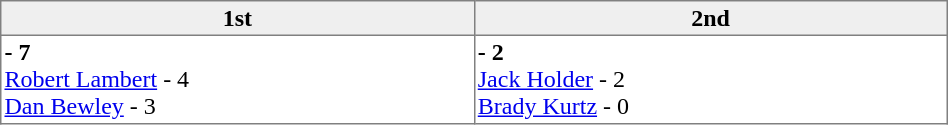<table border="1" cellpadding="2" cellspacing="0"  style="width:50%; border-collapse:collapse;">
<tr style="text-align:left; background:#efefef;">
<th width=15% align=center >1st</th>
<th width=15% align=center >2nd</th>
</tr>
<tr align=left>
<td valign=top align=left ><strong> - 7</strong><br><a href='#'>Robert Lambert</a> - 4<br><a href='#'>Dan Bewley</a> - 3</td>
<td valign=top align=left ><strong> - 2</strong><br><a href='#'>Jack Holder</a> - 2<br><a href='#'>Brady Kurtz</a> - 0</td>
</tr>
</table>
